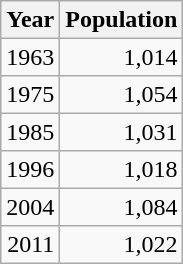<table class="wikitable" style="line-height:1.1em;">
<tr>
<th>Year</th>
<th>Population</th>
</tr>
<tr align="right">
<td>1963</td>
<td>1,014</td>
</tr>
<tr align="right">
<td>1975</td>
<td>1,054</td>
</tr>
<tr align="right">
<td>1985</td>
<td>1,031</td>
</tr>
<tr align="right">
<td>1996</td>
<td>1,018</td>
</tr>
<tr align="right">
<td>2004</td>
<td>1,084</td>
</tr>
<tr align="right">
<td>2011</td>
<td>1,022</td>
</tr>
</table>
